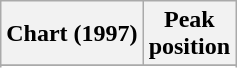<table class="wikitable sortable">
<tr>
<th align="left">Chart (1997)</th>
<th style="text-align:center;">Peak<br>position</th>
</tr>
<tr>
</tr>
<tr>
</tr>
</table>
